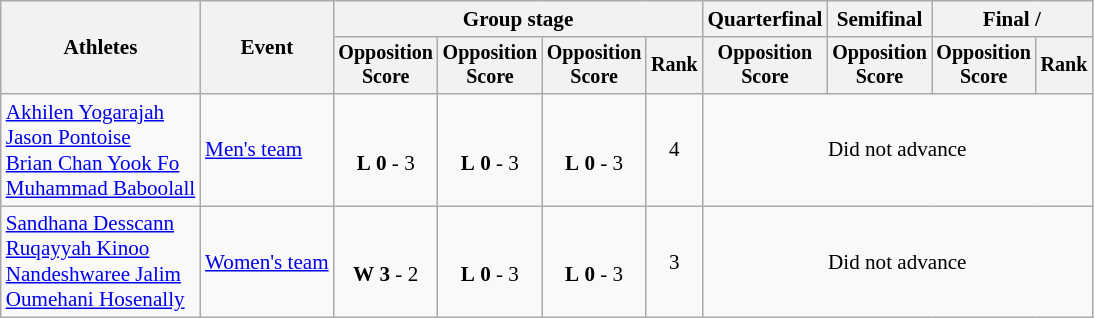<table class=wikitable style=font-size:88%;text-align:center>
<tr>
<th rowspan=2>Athletes</th>
<th rowspan=2>Event</th>
<th colspan=4>Group stage</th>
<th>Quarterfinal</th>
<th>Semifinal</th>
<th colspan=2>Final / </th>
</tr>
<tr style=font-size:95%>
<th>Opposition<br>Score</th>
<th>Opposition<br>Score</th>
<th>Opposition<br>Score</th>
<th>Rank</th>
<th>Opposition<br>Score</th>
<th>Opposition<br>Score</th>
<th>Opposition<br>Score</th>
<th>Rank</th>
</tr>
<tr>
<td align=left><a href='#'>Akhilen Yogarajah</a> <br> <a href='#'>Jason Pontoise</a> <br> <a href='#'>Brian Chan Yook Fo</a> <br><a href='#'>Muhammad Baboolall</a></td>
<td align=left><a href='#'>Men's team</a></td>
<td><br><strong>L</strong> <strong>0</strong> - 3</td>
<td><br><strong>L</strong> <strong>0</strong> - 3</td>
<td><br><strong>L</strong> <strong>0</strong> - 3</td>
<td>4</td>
<td colspan=4>Did not advance</td>
</tr>
<tr>
<td align=left><a href='#'>Sandhana Desscann</a> <br> <a href='#'>Ruqayyah Kinoo</a> <br><a href='#'>Nandeshwaree Jalim</a> <br><a href='#'>Oumehani Hosenally</a></td>
<td align=left><a href='#'>Women's team</a></td>
<td><br><strong>W</strong> <strong>3</strong> - 2</td>
<td><br><strong>L</strong> <strong>0</strong> - 3</td>
<td><br><strong>L</strong> <strong>0</strong> - 3</td>
<td>3</td>
<td colspan=4>Did not advance</td>
</tr>
</table>
